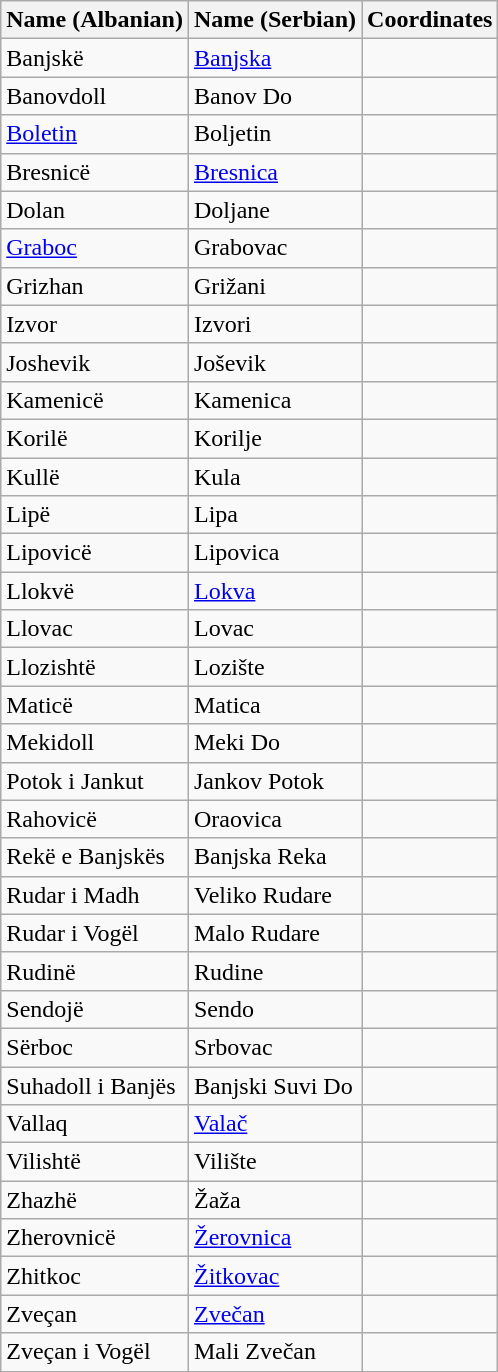<table class="wikitable sortable">
<tr>
<th>Name (Albanian)</th>
<th>Name (Serbian)</th>
<th>Coordinates</th>
</tr>
<tr>
<td>Banjskë</td>
<td><a href='#'>Banjska</a></td>
<td></td>
</tr>
<tr>
<td>Banovdoll</td>
<td>Banov Do</td>
<td></td>
</tr>
<tr>
<td><a href='#'>Boletin</a></td>
<td>Boljetin</td>
<td></td>
</tr>
<tr>
<td>Bresnicë</td>
<td><a href='#'>Bresnica</a></td>
<td></td>
</tr>
<tr>
<td>Dolan</td>
<td>Doljane</td>
<td></td>
</tr>
<tr>
<td><a href='#'>Graboc</a></td>
<td>Grabovac</td>
<td></td>
</tr>
<tr>
<td>Grizhan</td>
<td>Grižani</td>
<td></td>
</tr>
<tr>
<td>Izvor</td>
<td>Izvori</td>
<td></td>
</tr>
<tr>
<td>Joshevik</td>
<td>Joševik</td>
<td></td>
</tr>
<tr>
<td>Kamenicë</td>
<td>Kamenica</td>
<td></td>
</tr>
<tr>
<td>Korilë</td>
<td>Korilje</td>
<td></td>
</tr>
<tr>
<td>Kullë</td>
<td>Kula</td>
<td></td>
</tr>
<tr>
<td>Lipë</td>
<td>Lipa</td>
<td></td>
</tr>
<tr>
<td>Lipovicë</td>
<td>Lipovica</td>
<td></td>
</tr>
<tr>
<td>Llokvë</td>
<td><a href='#'>Lokva</a></td>
<td></td>
</tr>
<tr>
<td>Llovac</td>
<td>Lovac</td>
<td></td>
</tr>
<tr>
<td>Llozishtë</td>
<td>Lozište</td>
<td></td>
</tr>
<tr>
<td>Maticë</td>
<td>Matica</td>
<td></td>
</tr>
<tr>
<td>Mekidoll</td>
<td>Meki Do</td>
<td></td>
</tr>
<tr>
<td>Potok i Jankut</td>
<td>Jankov Potok</td>
<td></td>
</tr>
<tr>
<td>Rahovicë</td>
<td>Oraovica</td>
<td></td>
</tr>
<tr>
<td>Rekë e Banjskës</td>
<td>Banjska Reka</td>
<td></td>
</tr>
<tr>
<td>Rudar i Madh</td>
<td>Veliko Rudare</td>
<td></td>
</tr>
<tr>
<td>Rudar i Vogël</td>
<td>Malo Rudare</td>
<td></td>
</tr>
<tr>
<td>Rudinë</td>
<td>Rudine</td>
<td></td>
</tr>
<tr>
<td>Sendojë</td>
<td>Sendo</td>
<td></td>
</tr>
<tr>
<td>Sërboc</td>
<td>Srbovac</td>
<td></td>
</tr>
<tr>
<td>Suhadoll i Banjës</td>
<td>Banjski Suvi Do</td>
<td></td>
</tr>
<tr>
<td>Vallaq</td>
<td><a href='#'>Valač</a></td>
<td></td>
</tr>
<tr>
<td>Vilishtë</td>
<td>Vilište</td>
<td></td>
</tr>
<tr>
<td>Zhazhë</td>
<td>Žaža</td>
<td></td>
</tr>
<tr>
<td>Zherovnicë</td>
<td><a href='#'>Žerovnica</a></td>
<td></td>
</tr>
<tr>
<td>Zhitkoc</td>
<td><a href='#'>Žitkovac</a></td>
<td></td>
</tr>
<tr>
<td>Zveçan</td>
<td><a href='#'>Zvečan</a></td>
<td></td>
</tr>
<tr>
<td>Zveçan i Vogël</td>
<td>Mali Zvečan</td>
<td></td>
</tr>
</table>
